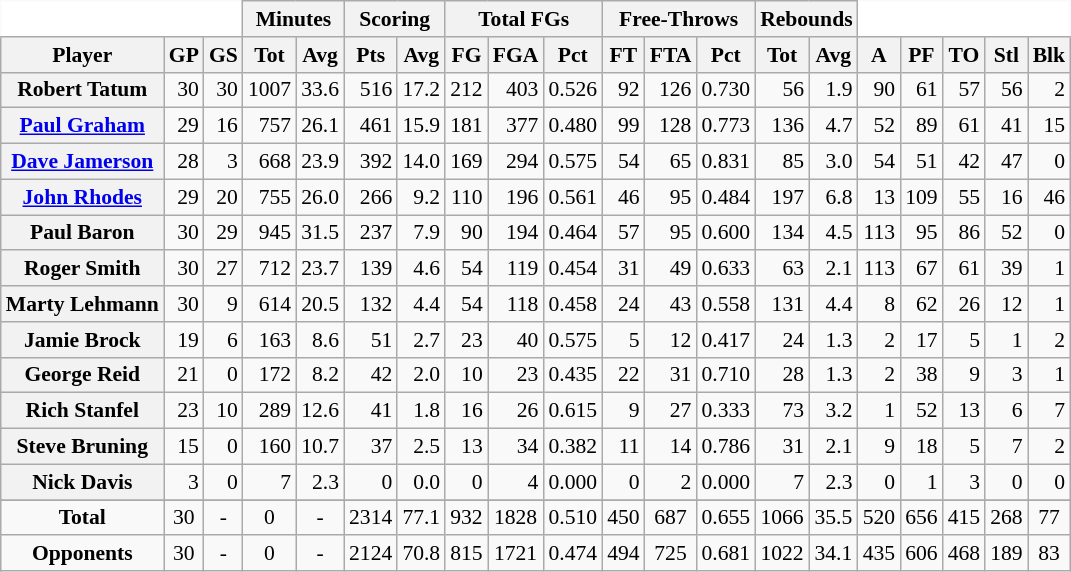<table class="wikitable sortable" border="1" style="font-size:90%;">
<tr>
<th colspan="3" style="border-top-style:hidden; border-left-style:hidden; background: white;"></th>
<th colspan="2" style=>Minutes</th>
<th colspan="2" style=>Scoring</th>
<th colspan="3" style=>Total FGs</th>
<th colspan="3" style=>Free-Throws</th>
<th colspan="2" style=>Rebounds</th>
<th colspan="5" style="border-top-style:hidden; border-right-style:hidden; background: white;"></th>
</tr>
<tr>
<th scope="col" style=>Player</th>
<th scope="col" style=>GP</th>
<th scope="col" style=>GS</th>
<th scope="col" style=>Tot</th>
<th scope="col" style=>Avg</th>
<th scope="col" style=>Pts</th>
<th scope="col" style=>Avg</th>
<th scope="col" style=>FG</th>
<th scope="col" style=>FGA</th>
<th scope="col" style=>Pct</th>
<th scope="col" style=>FT</th>
<th scope="col" style=>FTA</th>
<th scope="col" style=>Pct</th>
<th scope="col" style=>Tot</th>
<th scope="col" style=>Avg</th>
<th scope="col" style=>A</th>
<th scope="col" style=>PF</th>
<th scope="col" style=>TO</th>
<th scope="col" style=>Stl</th>
<th scope="col" style=>Blk</th>
</tr>
<tr>
<th>Robert Tatum</th>
<td align="right">30</td>
<td align="right">30</td>
<td align="right">1007</td>
<td align="right">33.6</td>
<td align="right">516</td>
<td align="right">17.2</td>
<td align="right">212</td>
<td align="right">403</td>
<td align="right">0.526</td>
<td align="right">92</td>
<td align="right">126</td>
<td align="right">0.730</td>
<td align="right">56</td>
<td align="right">1.9</td>
<td align="right">90</td>
<td align="right">61</td>
<td align="right">57</td>
<td align="right">56</td>
<td align="right">2</td>
</tr>
<tr>
<th><a href='#'>Paul Graham</a></th>
<td align="right">29</td>
<td align="right">16</td>
<td align="right">757</td>
<td align="right">26.1</td>
<td align="right">461</td>
<td align="right">15.9</td>
<td align="right">181</td>
<td align="right">377</td>
<td align="right">0.480</td>
<td align="right">99</td>
<td align="right">128</td>
<td align="right">0.773</td>
<td align="right">136</td>
<td align="right">4.7</td>
<td align="right">52</td>
<td align="right">89</td>
<td align="right">61</td>
<td align="right">41</td>
<td align="right">15</td>
</tr>
<tr>
<th><a href='#'>Dave Jamerson</a></th>
<td align="right">28</td>
<td align="right">3</td>
<td align="right">668</td>
<td align="right">23.9</td>
<td align="right">392</td>
<td align="right">14.0</td>
<td align="right">169</td>
<td align="right">294</td>
<td align="right">0.575</td>
<td align="right">54</td>
<td align="right">65</td>
<td align="right">0.831</td>
<td align="right">85</td>
<td align="right">3.0</td>
<td align="right">54</td>
<td align="right">51</td>
<td align="right">42</td>
<td align="right">47</td>
<td align="right">0</td>
</tr>
<tr>
<th><a href='#'>John Rhodes</a></th>
<td align="right">29</td>
<td align="right">20</td>
<td align="right">755</td>
<td align="right">26.0</td>
<td align="right">266</td>
<td align="right">9.2</td>
<td align="right">110</td>
<td align="right">196</td>
<td align="right">0.561</td>
<td align="right">46</td>
<td align="right">95</td>
<td align="right">0.484</td>
<td align="right">197</td>
<td align="right">6.8</td>
<td align="right">13</td>
<td align="right">109</td>
<td align="right">55</td>
<td align="right">16</td>
<td align="right">46</td>
</tr>
<tr>
<th>Paul Baron</th>
<td align="right">30</td>
<td align="right">29</td>
<td align="right">945</td>
<td align="right">31.5</td>
<td align="right">237</td>
<td align="right">7.9</td>
<td align="right">90</td>
<td align="right">194</td>
<td align="right">0.464</td>
<td align="right">57</td>
<td align="right">95</td>
<td align="right">0.600</td>
<td align="right">134</td>
<td align="right">4.5</td>
<td align="right">113</td>
<td align="right">95</td>
<td align="right">86</td>
<td align="right">52</td>
<td align="right">0</td>
</tr>
<tr>
<th>Roger Smith</th>
<td align="right">30</td>
<td align="right">27</td>
<td align="right">712</td>
<td align="right">23.7</td>
<td align="right">139</td>
<td align="right">4.6</td>
<td align="right">54</td>
<td align="right">119</td>
<td align="right">0.454</td>
<td align="right">31</td>
<td align="right">49</td>
<td align="right">0.633</td>
<td align="right">63</td>
<td align="right">2.1</td>
<td align="right">113</td>
<td align="right">67</td>
<td align="right">61</td>
<td align="right">39</td>
<td align="right">1</td>
</tr>
<tr>
<th>Marty Lehmann</th>
<td align="right">30</td>
<td align="right">9</td>
<td align="right">614</td>
<td align="right">20.5</td>
<td align="right">132</td>
<td align="right">4.4</td>
<td align="right">54</td>
<td align="right">118</td>
<td align="right">0.458</td>
<td align="right">24</td>
<td align="right">43</td>
<td align="right">0.558</td>
<td align="right">131</td>
<td align="right">4.4</td>
<td align="right">8</td>
<td align="right">62</td>
<td align="right">26</td>
<td align="right">12</td>
<td align="right">1</td>
</tr>
<tr>
<th>Jamie Brock</th>
<td align="right">19</td>
<td align="right">6</td>
<td align="right">163</td>
<td align="right">8.6</td>
<td align="right">51</td>
<td align="right">2.7</td>
<td align="right">23</td>
<td align="right">40</td>
<td align="right">0.575</td>
<td align="right">5</td>
<td align="right">12</td>
<td align="right">0.417</td>
<td align="right">24</td>
<td align="right">1.3</td>
<td align="right">2</td>
<td align="right">17</td>
<td align="right">5</td>
<td align="right">1</td>
<td align="right">2</td>
</tr>
<tr>
<th>George Reid</th>
<td align="right">21</td>
<td align="right">0</td>
<td align="right">172</td>
<td align="right">8.2</td>
<td align="right">42</td>
<td align="right">2.0</td>
<td align="right">10</td>
<td align="right">23</td>
<td align="right">0.435</td>
<td align="right">22</td>
<td align="right">31</td>
<td align="right">0.710</td>
<td align="right">28</td>
<td align="right">1.3</td>
<td align="right">2</td>
<td align="right">38</td>
<td align="right">9</td>
<td align="right">3</td>
<td align="right">1</td>
</tr>
<tr>
<th>Rich Stanfel</th>
<td align="right">23</td>
<td align="right">10</td>
<td align="right">289</td>
<td align="right">12.6</td>
<td align="right">41</td>
<td align="right">1.8</td>
<td align="right">16</td>
<td align="right">26</td>
<td align="right">0.615</td>
<td align="right">9</td>
<td align="right">27</td>
<td align="right">0.333</td>
<td align="right">73</td>
<td align="right">3.2</td>
<td align="right">1</td>
<td align="right">52</td>
<td align="right">13</td>
<td align="right">6</td>
<td align="right">7</td>
</tr>
<tr>
<th>Steve Bruning</th>
<td align="right">15</td>
<td align="right">0</td>
<td align="right">160</td>
<td align="right">10.7</td>
<td align="right">37</td>
<td align="right">2.5</td>
<td align="right">13</td>
<td align="right">34</td>
<td align="right">0.382</td>
<td align="right">11</td>
<td align="right">14</td>
<td align="right">0.786</td>
<td align="right">31</td>
<td align="right">2.1</td>
<td align="right">9</td>
<td align="right">18</td>
<td align="right">5</td>
<td align="right">7</td>
<td align="right">2</td>
</tr>
<tr>
<th>Nick Davis</th>
<td align="right">3</td>
<td align="right">0</td>
<td align="right">7</td>
<td align="right">2.3</td>
<td align="right">0</td>
<td align="right">0.0</td>
<td align="right">0</td>
<td align="right">4</td>
<td align="right">0.000</td>
<td align="right">0</td>
<td align="right">2</td>
<td align="right">0.000</td>
<td align="right">7</td>
<td align="right">2.3</td>
<td align="right">0</td>
<td align="right">1</td>
<td align="right">3</td>
<td align="right">0</td>
<td align="right">0</td>
</tr>
<tr>
</tr>
<tr class="sortbottom">
<td align="center" style=><strong>Total</strong></td>
<td align="center" style=>30</td>
<td align="center" style=>-</td>
<td align="center" style=>0</td>
<td align="center" style=>-</td>
<td align="center" style=>2314</td>
<td align="center" style=>77.1</td>
<td align="center" style=>932</td>
<td align="center" style=>1828</td>
<td align="center" style=>0.510</td>
<td align="center" style=>450</td>
<td align="center" style=>687</td>
<td align="center" style=>0.655</td>
<td align="center" style=>1066</td>
<td align="center" style=>35.5</td>
<td align="center" style=>520</td>
<td align="center" style=>656</td>
<td align="center" style=>415</td>
<td align="center" style=>268</td>
<td align="center" style=>77</td>
</tr>
<tr class="sortbottom">
<td align="center"><strong>Opponents</strong></td>
<td align="center">30</td>
<td align="center">-</td>
<td align="center">0</td>
<td align="center">-</td>
<td align="center">2124</td>
<td align="center">70.8</td>
<td align="center">815</td>
<td align="center">1721</td>
<td align="center">0.474</td>
<td align="center">494</td>
<td align="center">725</td>
<td align="center">0.681</td>
<td align="center">1022</td>
<td align="center">34.1</td>
<td align="center">435</td>
<td align="center">606</td>
<td align="center">468</td>
<td align="center">189</td>
<td align="center">83</td>
</tr>
</table>
